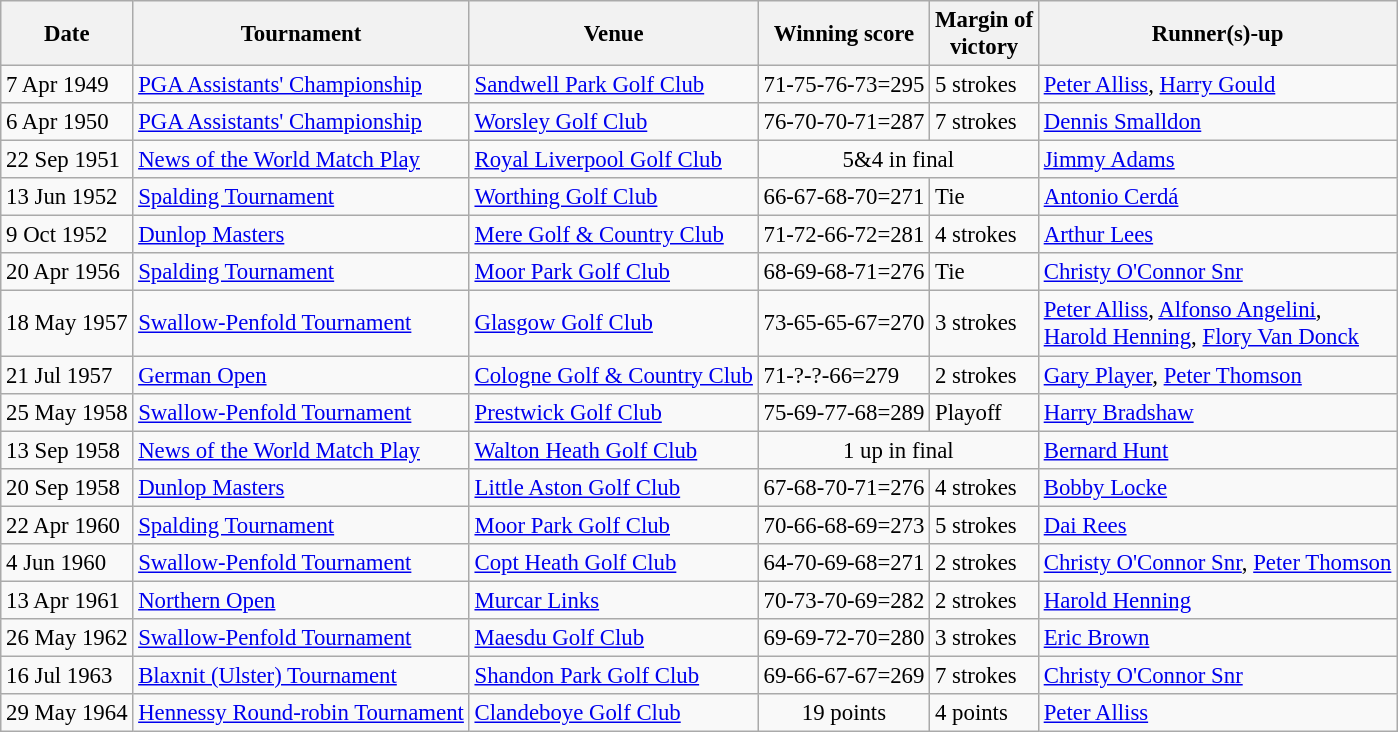<table class="wikitable" style="font-size:95%;">
<tr>
<th>Date</th>
<th>Tournament</th>
<th>Venue</th>
<th>Winning score</th>
<th>Margin of<br>victory</th>
<th>Runner(s)-up</th>
</tr>
<tr>
<td>7 Apr 1949</td>
<td><a href='#'>PGA Assistants' Championship</a></td>
<td><a href='#'>Sandwell Park Golf Club</a></td>
<td>71-75-76-73=295</td>
<td>5 strokes</td>
<td> <a href='#'>Peter Alliss</a>,  <a href='#'>Harry Gould</a></td>
</tr>
<tr>
<td>6 Apr 1950</td>
<td><a href='#'>PGA Assistants' Championship</a></td>
<td><a href='#'>Worsley Golf Club</a></td>
<td>76-70-70-71=287</td>
<td>7 strokes</td>
<td> <a href='#'>Dennis Smalldon</a></td>
</tr>
<tr>
<td>22 Sep 1951</td>
<td><a href='#'>News of the World Match Play</a></td>
<td><a href='#'>Royal Liverpool Golf Club</a></td>
<td align=center colspan=2>5&4 in final</td>
<td> <a href='#'>Jimmy Adams</a></td>
</tr>
<tr>
<td>13 Jun 1952</td>
<td><a href='#'>Spalding Tournament</a></td>
<td><a href='#'>Worthing Golf Club</a></td>
<td>66-67-68-70=271</td>
<td>Tie</td>
<td> <a href='#'>Antonio Cerdá</a></td>
</tr>
<tr>
<td>9 Oct 1952</td>
<td><a href='#'>Dunlop Masters</a></td>
<td><a href='#'>Mere Golf & Country Club</a></td>
<td>71-72-66-72=281</td>
<td>4 strokes</td>
<td> <a href='#'>Arthur Lees</a></td>
</tr>
<tr>
<td>20 Apr 1956</td>
<td><a href='#'>Spalding Tournament</a></td>
<td><a href='#'>Moor Park Golf Club</a></td>
<td>68-69-68-71=276</td>
<td>Tie</td>
<td> <a href='#'>Christy O'Connor Snr</a></td>
</tr>
<tr>
<td>18 May 1957</td>
<td><a href='#'>Swallow-Penfold Tournament</a></td>
<td><a href='#'>Glasgow Golf Club</a></td>
<td>73-65-65-67=270</td>
<td>3 strokes</td>
<td> <a href='#'>Peter Alliss</a>,  <a href='#'>Alfonso Angelini</a>,<br> <a href='#'>Harold Henning</a>,  <a href='#'>Flory Van Donck</a></td>
</tr>
<tr>
<td>21 Jul 1957</td>
<td><a href='#'>German Open</a></td>
<td><a href='#'>Cologne Golf & Country Club</a></td>
<td>71-?-?-66=279</td>
<td>2 strokes</td>
<td> <a href='#'>Gary Player</a>,  <a href='#'>Peter Thomson</a></td>
</tr>
<tr>
<td>25 May 1958</td>
<td><a href='#'>Swallow-Penfold Tournament</a></td>
<td><a href='#'>Prestwick Golf Club</a></td>
<td>75-69-77-68=289</td>
<td>Playoff</td>
<td> <a href='#'>Harry Bradshaw</a></td>
</tr>
<tr>
<td>13 Sep 1958</td>
<td><a href='#'>News of the World Match Play</a></td>
<td><a href='#'>Walton Heath Golf Club</a></td>
<td align=center colspan=2>1 up in final</td>
<td> <a href='#'>Bernard Hunt</a></td>
</tr>
<tr>
<td>20 Sep 1958</td>
<td><a href='#'>Dunlop Masters</a></td>
<td><a href='#'>Little Aston Golf Club</a></td>
<td>67-68-70-71=276</td>
<td>4 strokes</td>
<td> <a href='#'>Bobby Locke</a></td>
</tr>
<tr>
<td>22 Apr 1960</td>
<td><a href='#'>Spalding Tournament</a></td>
<td><a href='#'>Moor Park Golf Club</a></td>
<td>70-66-68-69=273</td>
<td>5 strokes</td>
<td> <a href='#'>Dai Rees</a></td>
</tr>
<tr>
<td>4 Jun 1960</td>
<td><a href='#'>Swallow-Penfold Tournament</a></td>
<td><a href='#'>Copt Heath Golf Club</a></td>
<td>64-70-69-68=271</td>
<td>2 strokes</td>
<td> <a href='#'>Christy O'Connor Snr</a>,  <a href='#'>Peter Thomson</a></td>
</tr>
<tr>
<td>13 Apr 1961</td>
<td><a href='#'>Northern Open</a></td>
<td><a href='#'>Murcar Links</a></td>
<td>70-73-70-69=282</td>
<td>2 strokes</td>
<td> <a href='#'>Harold Henning</a></td>
</tr>
<tr>
<td>26 May 1962</td>
<td><a href='#'>Swallow-Penfold Tournament</a></td>
<td><a href='#'>Maesdu Golf Club</a></td>
<td>69-69-72-70=280</td>
<td>3 strokes</td>
<td> <a href='#'>Eric Brown</a></td>
</tr>
<tr>
<td>16 Jul 1963</td>
<td><a href='#'>Blaxnit (Ulster) Tournament</a></td>
<td><a href='#'>Shandon Park Golf Club</a></td>
<td>69-66-67-67=269</td>
<td>7 strokes</td>
<td> <a href='#'>Christy O'Connor Snr</a></td>
</tr>
<tr>
<td>29 May 1964</td>
<td><a href='#'>Hennessy Round-robin Tournament</a></td>
<td><a href='#'>Clandeboye Golf Club</a></td>
<td align=center>19 points</td>
<td>4 points</td>
<td> <a href='#'>Peter Alliss</a></td>
</tr>
</table>
